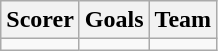<table class=wikitable>
<tr>
<th>Scorer</th>
<th>Goals</th>
<th>Team</th>
</tr>
<tr>
<td></td>
<td></td>
<td></td>
</tr>
</table>
